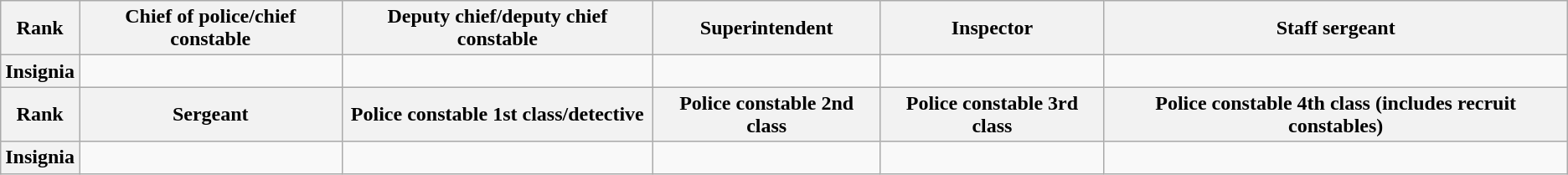<table class="wikitable">
<tr>
<th>Rank</th>
<th>Chief of police/chief constable</th>
<th>Deputy chief/deputy chief constable</th>
<th>Superintendent</th>
<th>Inspector</th>
<th>Staff sergeant</th>
</tr>
<tr>
<th>Insignia</th>
<td></td>
<td></td>
<td></td>
<td></td>
<td></td>
</tr>
<tr>
<th>Rank</th>
<th>Sergeant</th>
<th>Police constable 1st class/detective</th>
<th>Police constable 2nd class</th>
<th>Police constable 3rd class</th>
<th>Police constable 4th class (includes recruit constables)</th>
</tr>
<tr>
<th>Insignia</th>
<td></td>
<td></td>
<td></td>
<td></td>
<td></td>
</tr>
</table>
